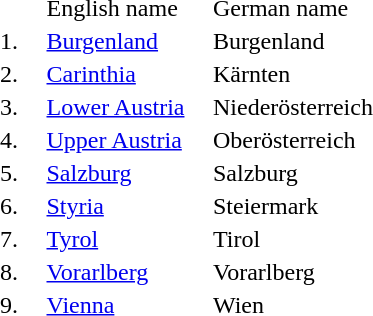<table style="margin-left: 2em">
<tr>
<td></td>
<td style="padding-left: 1em">English name</td>
<td style="padding-left: 1em">German name</td>
<td rowspan="10"></td>
</tr>
<tr>
<td style="padding-left: 1em">1.</td>
<td style="padding-left: 1em"><a href='#'>Burgenland</a></td>
<td style="padding-left: 1em">Burgenland</td>
</tr>
<tr>
<td style="padding-left: 1em">2.</td>
<td style="padding-left: 1em"><a href='#'>Carinthia</a></td>
<td style="padding-left: 1em">Kärnten</td>
</tr>
<tr>
<td style="padding-left: 1em">3.</td>
<td style="padding-left: 1em"><a href='#'>Lower Austria</a></td>
<td style="padding-left: 1em">Niederösterreich</td>
</tr>
<tr>
<td style="padding-left: 1em">4.</td>
<td style="padding-left: 1em"><a href='#'>Upper Austria</a></td>
<td style="padding-left: 1em">Oberösterreich</td>
</tr>
<tr>
<td style="padding-left: 1em">5.</td>
<td style="padding-left: 1em"><a href='#'>Salzburg</a></td>
<td style="padding-left: 1em">Salzburg</td>
</tr>
<tr>
<td style="padding-left: 1em">6.</td>
<td style="padding-left: 1em"><a href='#'>Styria</a></td>
<td style="padding-left: 1em">Steiermark</td>
</tr>
<tr>
<td style="padding-left: 1em">7.</td>
<td style="padding-left: 1em"><a href='#'>Tyrol</a></td>
<td style="padding-left: 1em">Tirol</td>
</tr>
<tr>
<td style="padding-left: 1em">8.</td>
<td style="padding-left: 1em"><a href='#'>Vorarlberg</a></td>
<td style="padding-left: 1em">Vorarlberg</td>
</tr>
<tr>
<td style="padding-left: 1em">9.</td>
<td style="padding-left: 1em"><a href='#'>Vienna</a></td>
<td style="padding-left: 1em">Wien</td>
</tr>
</table>
